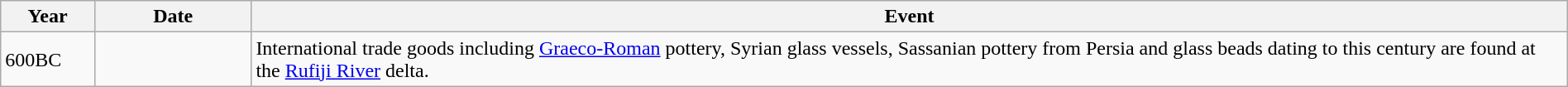<table class="wikitable" width="100%">
<tr>
<th style="width:6%">Year</th>
<th style="width:10%">Date</th>
<th>Event</th>
</tr>
<tr>
<td>600BC</td>
<td></td>
<td>International trade goods including <a href='#'>Graeco-Roman</a> pottery, Syrian glass vessels, Sassanian pottery from Persia and glass beads dating to this century are found at the <a href='#'>Rufiji River</a> delta.</td>
</tr>
</table>
